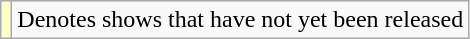<table class="wikitable sortable">
<tr>
<td style="background:#ffc;"></td>
<td>Denotes shows that have not yet been released</td>
</tr>
</table>
